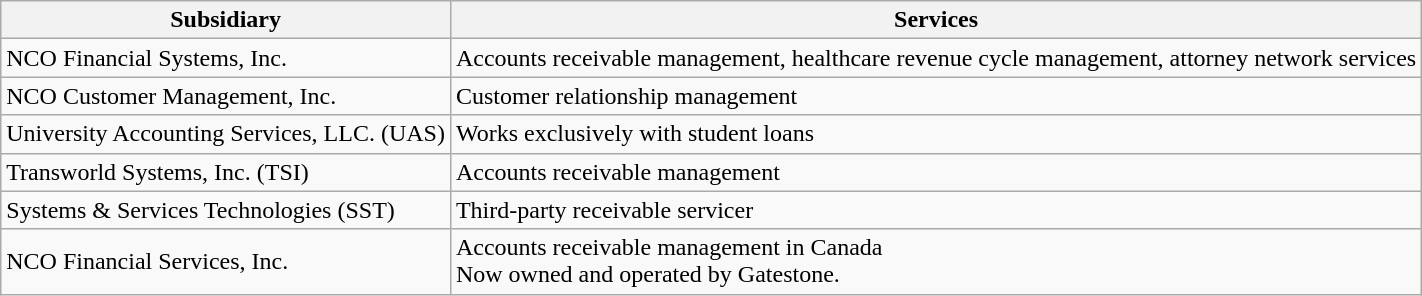<table class="wikitable">
<tr>
<th>Subsidiary</th>
<th>Services</th>
</tr>
<tr>
<td>NCO Financial Systems, Inc.</td>
<td>Accounts receivable management, healthcare revenue cycle management, attorney network services</td>
</tr>
<tr>
<td>NCO Customer Management, Inc.</td>
<td>Customer relationship management</td>
</tr>
<tr>
<td>University Accounting Services, LLC. (UAS)</td>
<td>Works exclusively with student loans</td>
</tr>
<tr>
<td>Transworld Systems, Inc. (TSI)</td>
<td>Accounts receivable management</td>
</tr>
<tr>
<td>Systems & Services Technologies (SST)</td>
<td>Third-party receivable servicer</td>
</tr>
<tr>
<td>NCO Financial Services, Inc.</td>
<td>Accounts receivable management in Canada<br>Now owned and operated by Gatestone.</td>
</tr>
</table>
